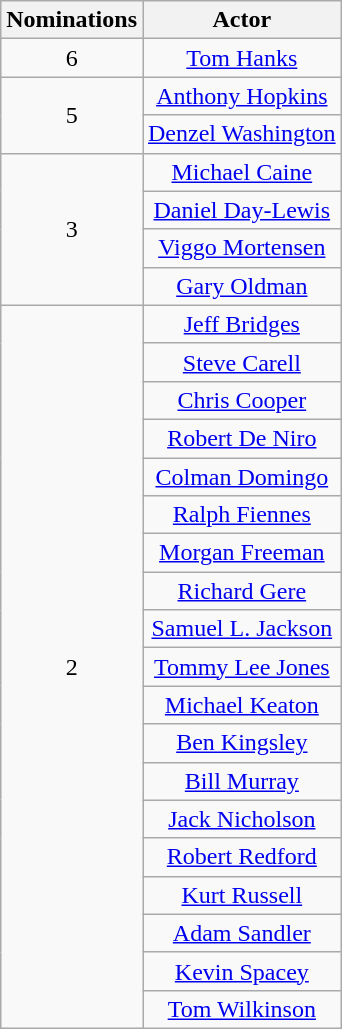<table class="wikitable" style="text-align: center">
<tr>
<th scope="col" width="55">Nominations</th>
<th scope="col" align="center">Actor</th>
</tr>
<tr>
<td rowspan="1" style="text-align:center;">6</td>
<td><a href='#'>Tom Hanks</a></td>
</tr>
<tr>
<td rowspan="2" style="text-align:center;">5</td>
<td><a href='#'>Anthony Hopkins</a></td>
</tr>
<tr>
<td><a href='#'>Denzel Washington</a></td>
</tr>
<tr>
<td rowspan="4" style="text-align:center;">3</td>
<td><a href='#'>Michael Caine</a></td>
</tr>
<tr>
<td><a href='#'>Daniel Day-Lewis</a></td>
</tr>
<tr>
<td><a href='#'>Viggo Mortensen</a></td>
</tr>
<tr>
<td><a href='#'>Gary Oldman</a></td>
</tr>
<tr>
<td rowspan="19" style="text-align:center;">2</td>
<td><a href='#'>Jeff Bridges</a></td>
</tr>
<tr>
<td><a href='#'>Steve Carell</a></td>
</tr>
<tr>
<td><a href='#'>Chris Cooper</a></td>
</tr>
<tr>
<td><a href='#'>Robert De Niro</a></td>
</tr>
<tr>
<td><a href='#'>Colman Domingo</a></td>
</tr>
<tr>
<td><a href='#'>Ralph Fiennes</a></td>
</tr>
<tr>
<td><a href='#'>Morgan Freeman</a></td>
</tr>
<tr>
<td><a href='#'>Richard Gere</a></td>
</tr>
<tr>
<td><a href='#'>Samuel L. Jackson</a></td>
</tr>
<tr>
<td><a href='#'>Tommy Lee Jones</a></td>
</tr>
<tr>
<td><a href='#'>Michael Keaton</a></td>
</tr>
<tr>
<td><a href='#'>Ben Kingsley</a></td>
</tr>
<tr>
<td><a href='#'>Bill Murray</a></td>
</tr>
<tr>
<td><a href='#'>Jack Nicholson</a></td>
</tr>
<tr>
<td><a href='#'>Robert Redford</a></td>
</tr>
<tr>
<td><a href='#'>Kurt Russell</a></td>
</tr>
<tr>
<td><a href='#'>Adam Sandler</a></td>
</tr>
<tr>
<td><a href='#'>Kevin Spacey</a></td>
</tr>
<tr>
<td><a href='#'>Tom Wilkinson</a></td>
</tr>
</table>
